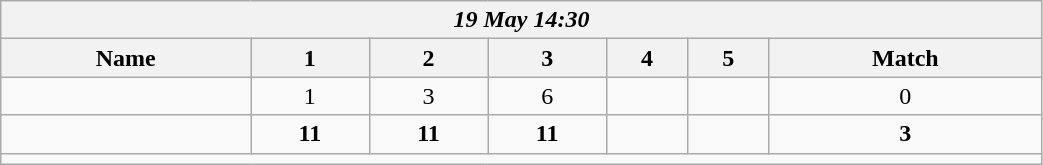<table class=wikitable style="text-align:center; width: 55%">
<tr>
<th colspan=17><em>19 May 14:30</em></th>
</tr>
<tr>
<th>Name</th>
<th>1</th>
<th>2</th>
<th>3</th>
<th>4</th>
<th>5</th>
<th>Match</th>
</tr>
<tr>
<td style="text-align:left;"></td>
<td>1</td>
<td>3</td>
<td>6</td>
<td></td>
<td></td>
<td>0</td>
</tr>
<tr>
<td style="text-align:left;"><strong></strong></td>
<td><strong>11</strong></td>
<td><strong>11</strong></td>
<td><strong>11</strong></td>
<td></td>
<td></td>
<td><strong>3</strong></td>
</tr>
<tr>
<td colspan=17></td>
</tr>
</table>
